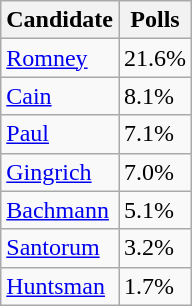<table class="wikitable sortable floatright">
<tr>
<th>Candidate</th>
<th>Polls</th>
</tr>
<tr>
<td><a href='#'>Romney</a></td>
<td>21.6%</td>
</tr>
<tr>
<td><a href='#'>Cain</a></td>
<td>8.1%</td>
</tr>
<tr>
<td><a href='#'>Paul</a></td>
<td>7.1%</td>
</tr>
<tr>
<td><a href='#'>Gingrich</a></td>
<td>7.0%</td>
</tr>
<tr>
<td><a href='#'>Bachmann</a></td>
<td>5.1%</td>
</tr>
<tr>
<td><a href='#'>Santorum</a></td>
<td>3.2%</td>
</tr>
<tr>
<td><a href='#'>Huntsman</a></td>
<td>1.7%</td>
</tr>
</table>
